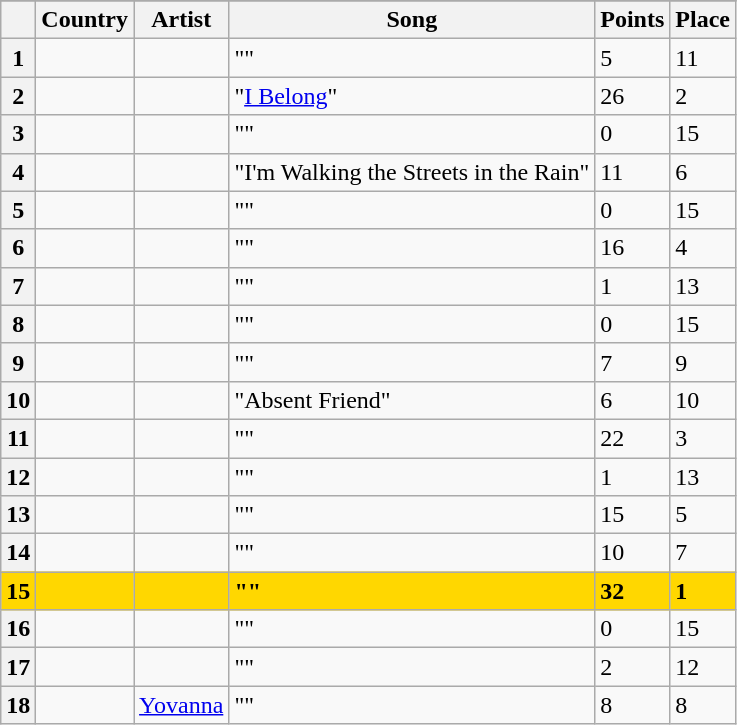<table class="sortable wikitable plainrowheaders">
<tr>
</tr>
<tr>
<th scope="col"></th>
<th scope="col">Country</th>
<th scope="col">Artist</th>
<th scope="col">Song</th>
<th scope="col" class="unsortable">Points</th>
<th scope="col">Place</th>
</tr>
<tr>
<th scope="row" style="text-align:center;">1</th>
<td></td>
<td></td>
<td>""</td>
<td>5</td>
<td>11</td>
</tr>
<tr>
<th scope="row" style="text-align:center;">2</th>
<td></td>
<td></td>
<td>"<a href='#'>I Belong</a>"</td>
<td>26</td>
<td>2</td>
</tr>
<tr>
<th scope="row" style="text-align:center;">3</th>
<td></td>
<td></td>
<td>""</td>
<td>0</td>
<td>15</td>
</tr>
<tr>
<th scope="row" style="text-align:center;">4</th>
<td></td>
<td></td>
<td>"I'm Walking the Streets in the Rain"</td>
<td>11</td>
<td>6</td>
</tr>
<tr>
<th scope="row" style="text-align:center;">5</th>
<td></td>
<td></td>
<td>""</td>
<td>0</td>
<td>15</td>
</tr>
<tr>
<th scope="row" style="text-align:center;">6</th>
<td></td>
<td></td>
<td>""</td>
<td>16</td>
<td>4</td>
</tr>
<tr>
<th scope="row" style="text-align:center;">7</th>
<td></td>
<td></td>
<td>""</td>
<td>1</td>
<td>13</td>
</tr>
<tr>
<th scope="row" style="text-align:center;">8</th>
<td></td>
<td></td>
<td>""</td>
<td>0</td>
<td>15</td>
</tr>
<tr>
<th scope="row" style="text-align:center;">9</th>
<td></td>
<td></td>
<td>""</td>
<td>7</td>
<td>9</td>
</tr>
<tr>
<th scope="row" style="text-align:center;">10</th>
<td></td>
<td></td>
<td>"Absent Friend"</td>
<td>6</td>
<td>10</td>
</tr>
<tr>
<th scope="row" style="text-align:center;">11</th>
<td></td>
<td></td>
<td>""</td>
<td>22</td>
<td>3</td>
</tr>
<tr>
<th scope="row" style="text-align:center;">12</th>
<td></td>
<td></td>
<td>""</td>
<td>1</td>
<td>13</td>
</tr>
<tr>
<th scope="row" style="text-align:center;">13</th>
<td></td>
<td></td>
<td>""</td>
<td>15</td>
<td>5</td>
</tr>
<tr>
<th scope="row" style="text-align:center;">14</th>
<td></td>
<td></td>
<td>""</td>
<td>10</td>
<td>7</td>
</tr>
<tr style="font-weight: bold;background:gold;">
<th scope="row" style="text-align:center; font-weight: bold;background:gold;">15</th>
<td></td>
<td></td>
<td>""</td>
<td>32</td>
<td>1</td>
</tr>
<tr>
<th scope="row" style="text-align:center;">16</th>
<td></td>
<td></td>
<td>""</td>
<td>0</td>
<td>15</td>
</tr>
<tr>
<th scope="row" style="text-align:center;">17</th>
<td></td>
<td></td>
<td>""</td>
<td>2</td>
<td>12</td>
</tr>
<tr>
<th scope="row" style="text-align:center;">18</th>
<td></td>
<td><a href='#'>Yovanna</a></td>
<td>""</td>
<td>8</td>
<td>8</td>
</tr>
</table>
